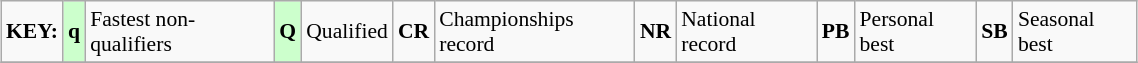<table class="wikitable" style="margin:0.5em auto; font-size:90%;position:relative;" width=60%>
<tr>
<td><strong>KEY:</strong></td>
<td bgcolor=ccffcc align=center><strong>q</strong></td>
<td>Fastest non-qualifiers</td>
<td bgcolor=ccffcc align=center><strong>Q</strong></td>
<td>Qualified</td>
<td align=center><strong>CR</strong></td>
<td>Championships record</td>
<td align=center><strong>NR</strong></td>
<td>National record</td>
<td align=center><strong>PB</strong></td>
<td>Personal best</td>
<td align=center><strong>SB</strong></td>
<td>Seasonal best</td>
</tr>
<tr>
</tr>
</table>
